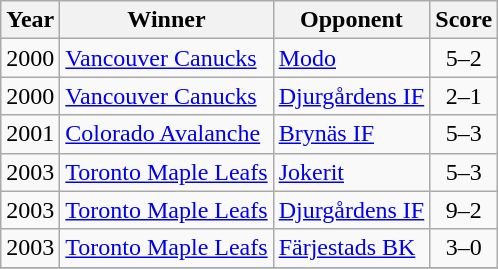<table class="wikitable">
<tr>
<th>Year</th>
<th>Winner</th>
<th>Opponent</th>
<th>Score</th>
</tr>
<tr>
<td>2000</td>
<td><a href='#'>Vancouver Canucks</a></td>
<td><a href='#'>Modo</a></td>
<td align = center>5–2</td>
</tr>
<tr>
<td>2000</td>
<td><a href='#'>Vancouver Canucks</a></td>
<td><a href='#'>Djurgårdens IF</a></td>
<td align = center>2–1</td>
</tr>
<tr>
<td>2001</td>
<td><a href='#'>Colorado Avalanche</a></td>
<td><a href='#'>Brynäs IF</a></td>
<td align = center>5–3</td>
</tr>
<tr>
<td>2003</td>
<td><a href='#'>Toronto Maple Leafs</a></td>
<td><a href='#'>Jokerit</a></td>
<td align = center>5–3</td>
</tr>
<tr>
<td>2003</td>
<td><a href='#'>Toronto Maple Leafs</a></td>
<td><a href='#'>Djurgårdens IF</a></td>
<td align = center>9–2</td>
</tr>
<tr>
<td>2003</td>
<td><a href='#'>Toronto Maple Leafs</a></td>
<td><a href='#'>Färjestads BK</a></td>
<td align = center>3–0</td>
</tr>
<tr>
</tr>
</table>
